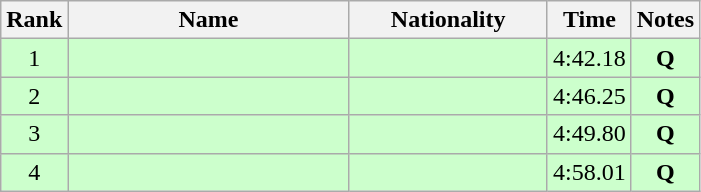<table class="wikitable sortable" style="text-align:center">
<tr>
<th>Rank</th>
<th style="width:180px">Name</th>
<th style="width:125px">Nationality</th>
<th>Time</th>
<th>Notes</th>
</tr>
<tr style="background:#cfc;">
<td>1</td>
<td style="text-align:left;"></td>
<td style="text-align:left;"></td>
<td>4:42.18</td>
<td><strong>Q</strong></td>
</tr>
<tr style="background:#cfc;">
<td>2</td>
<td style="text-align:left;"></td>
<td style="text-align:left;"></td>
<td>4:46.25</td>
<td><strong>Q</strong></td>
</tr>
<tr style="background:#cfc;">
<td>3</td>
<td style="text-align:left;"></td>
<td style="text-align:left;"></td>
<td>4:49.80</td>
<td><strong>Q</strong></td>
</tr>
<tr style="background:#cfc;">
<td>4</td>
<td style="text-align:left;"></td>
<td style="text-align:left;"></td>
<td>4:58.01</td>
<td><strong>Q</strong></td>
</tr>
</table>
